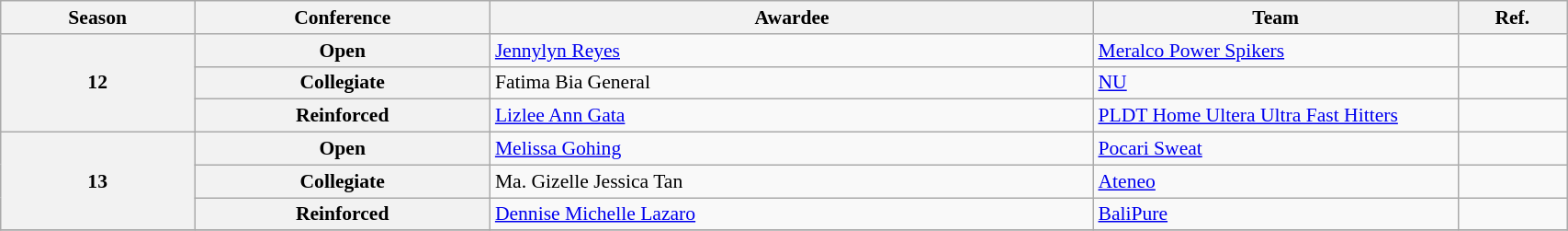<table class="wikitable" style="font-size:90%; width:90%">
<tr>
<th width="50">Season</th>
<th width="80">Conference</th>
<th width="170">Awardee</th>
<th width="100">Team</th>
<th width="20">Ref.</th>
</tr>
<tr>
<th rowspan="3">12</th>
<th>Open</th>
<td> <a href='#'>Jennylyn Reyes</a></td>
<td> <a href='#'>Meralco Power Spikers</a></td>
<td></td>
</tr>
<tr>
<th>Collegiate</th>
<td> Fatima Bia General</td>
<td> <a href='#'>NU</a></td>
<td></td>
</tr>
<tr>
<th>Reinforced</th>
<td> <a href='#'>Lizlee Ann Gata</a></td>
<td> <a href='#'>PLDT Home Ultera Ultra Fast Hitters</a></td>
<td></td>
</tr>
<tr>
<th rowspan="3">13</th>
<th>Open</th>
<td> <a href='#'>Melissa Gohing</a></td>
<td> <a href='#'>Pocari Sweat</a></td>
<td></td>
</tr>
<tr>
<th>Collegiate</th>
<td> Ma. Gizelle Jessica Tan</td>
<td> <a href='#'>Ateneo</a></td>
<td></td>
</tr>
<tr>
<th>Reinforced</th>
<td> <a href='#'>Dennise Michelle Lazaro</a></td>
<td> <a href='#'>BaliPure</a></td>
<td></td>
</tr>
<tr>
</tr>
</table>
